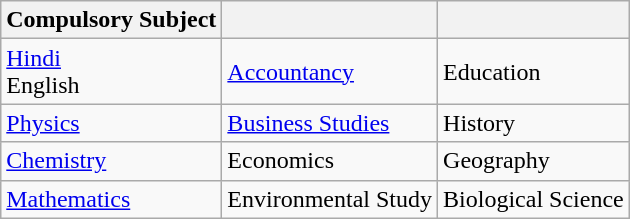<table class="wikitable sortable">
<tr>
<th>Compulsory Subject</th>
<th></th>
<th></th>
</tr>
<tr>
<td><a href='#'>Hindi</a><br>English</td>
<td><a href='#'>Accountancy</a></td>
<td>Education</td>
</tr>
<tr>
<td><a href='#'>Physics</a></td>
<td><a href='#'>Business Studies</a></td>
<td>History</td>
</tr>
<tr>
<td><a href='#'>Chemistry</a></td>
<td>Economics</td>
<td>Geography</td>
</tr>
<tr>
<td><a href='#'>Mathematics</a></td>
<td>Environmental Study</td>
<td>Biological Science</td>
</tr>
</table>
